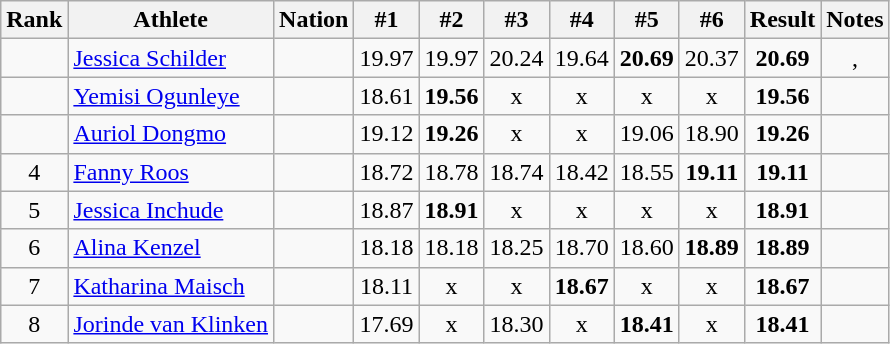<table class="wikitable sortable" style="text-align:center">
<tr>
<th scope="col">Rank</th>
<th scope="col">Athlete</th>
<th scope="col">Nation</th>
<th>#1</th>
<th>#2</th>
<th>#3</th>
<th>#4</th>
<th>#5</th>
<th>#6</th>
<th scope="col">Result</th>
<th scope="col">Notes</th>
</tr>
<tr>
<td></td>
<td align="left"><a href='#'>Jessica Schilder</a></td>
<td align="left"></td>
<td>19.97</td>
<td>19.97</td>
<td>20.24</td>
<td>19.64</td>
<td><strong>20.69</strong></td>
<td>20.37</td>
<td><strong>20.69</strong></td>
<td>, </td>
</tr>
<tr>
<td></td>
<td align="left"><a href='#'>Yemisi Ogunleye</a></td>
<td align="left"></td>
<td>18.61</td>
<td><strong>19.56</strong></td>
<td>x</td>
<td>x</td>
<td>x</td>
<td>x</td>
<td><strong>19.56</strong></td>
<td></td>
</tr>
<tr>
<td></td>
<td align="left"><a href='#'>Auriol Dongmo</a></td>
<td align="left"></td>
<td>19.12</td>
<td><strong>19.26</strong></td>
<td>x</td>
<td>x</td>
<td>19.06</td>
<td>18.90</td>
<td><strong>19.26</strong></td>
<td></td>
</tr>
<tr>
<td>4</td>
<td align="left"><a href='#'>Fanny Roos</a></td>
<td align="left"></td>
<td>18.72</td>
<td>18.78</td>
<td>18.74</td>
<td>18.42</td>
<td>18.55</td>
<td><strong>19.11</strong></td>
<td><strong>19.11</strong></td>
<td></td>
</tr>
<tr>
<td>5</td>
<td align="left"><a href='#'>Jessica Inchude</a></td>
<td align="left"></td>
<td>18.87</td>
<td><strong>18.91</strong></td>
<td>x</td>
<td>x</td>
<td>x</td>
<td>x</td>
<td><strong>18.91</strong></td>
<td></td>
</tr>
<tr>
<td>6</td>
<td align="left"><a href='#'>Alina Kenzel</a></td>
<td align="left"></td>
<td>18.18</td>
<td>18.18</td>
<td>18.25</td>
<td>18.70</td>
<td>18.60</td>
<td><strong>18.89</strong></td>
<td><strong>18.89</strong></td>
<td></td>
</tr>
<tr>
<td>7</td>
<td align="left"><a href='#'>Katharina Maisch</a></td>
<td align="left"></td>
<td>18.11</td>
<td>x</td>
<td>x</td>
<td><strong>18.67</strong></td>
<td>x</td>
<td>x</td>
<td><strong>18.67</strong></td>
<td></td>
</tr>
<tr>
<td>8</td>
<td align="left"><a href='#'>Jorinde van Klinken</a></td>
<td align="left"></td>
<td>17.69</td>
<td>x</td>
<td>18.30</td>
<td>x</td>
<td><strong>18.41</strong></td>
<td>x</td>
<td><strong>18.41</strong></td>
<td></td>
</tr>
</table>
